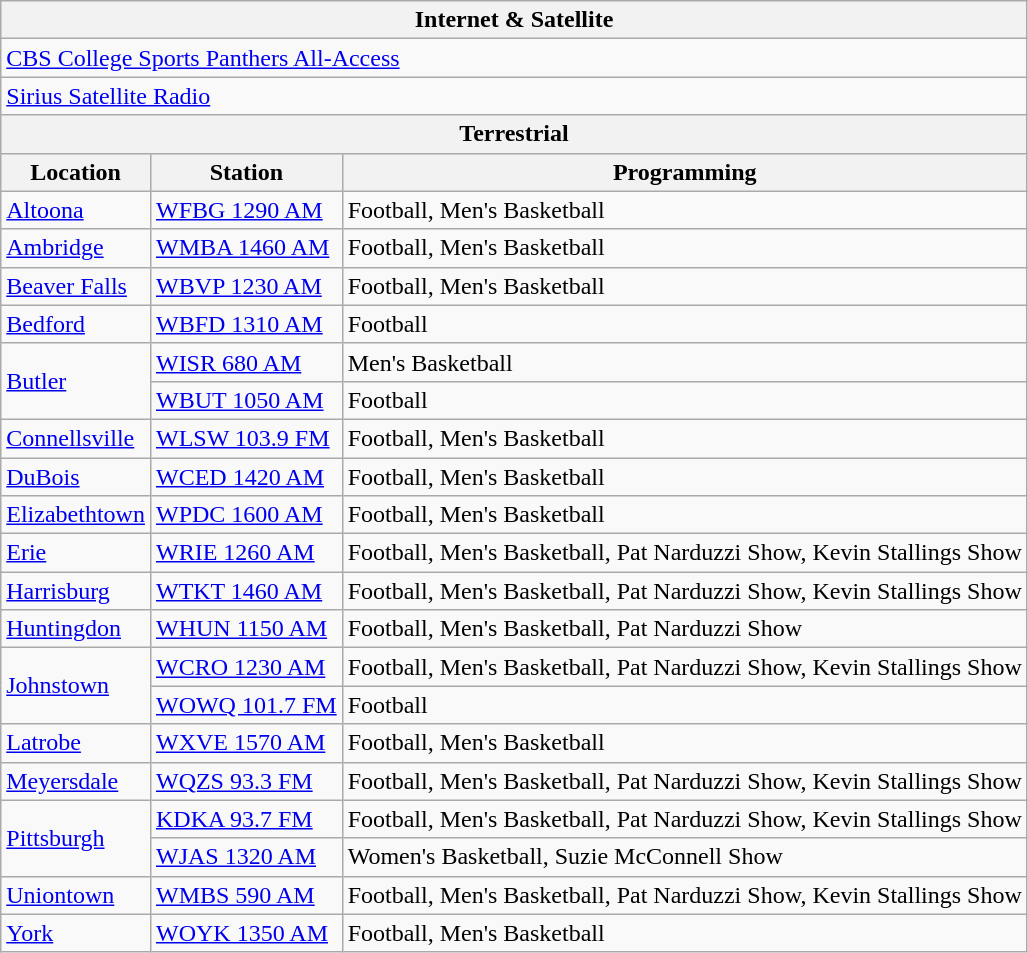<table class="wikitable">
<tr>
<th colspan=3>Internet & Satellite</th>
</tr>
<tr>
<td colspan=3><a href='#'>CBS College Sports Panthers All-Access</a></td>
</tr>
<tr>
<td colspan=3><a href='#'>Sirius Satellite Radio</a></td>
</tr>
<tr>
<th colspan=3>Terrestrial</th>
</tr>
<tr>
<th>Location</th>
<th>Station</th>
<th>Programming</th>
</tr>
<tr>
<td><a href='#'>Altoona</a></td>
<td><a href='#'>WFBG 1290 AM</a></td>
<td>Football, Men's Basketball</td>
</tr>
<tr>
<td><a href='#'>Ambridge</a></td>
<td><a href='#'>WMBA 1460 AM</a></td>
<td>Football, Men's Basketball</td>
</tr>
<tr>
<td><a href='#'>Beaver Falls</a></td>
<td><a href='#'>WBVP 1230 AM</a></td>
<td>Football, Men's Basketball</td>
</tr>
<tr>
<td><a href='#'>Bedford</a></td>
<td><a href='#'>WBFD 1310 AM</a></td>
<td>Football</td>
</tr>
<tr>
<td rowspan=2><a href='#'>Butler</a></td>
<td><a href='#'>WISR 680 AM</a></td>
<td>Men's Basketball</td>
</tr>
<tr>
<td><a href='#'>WBUT 1050 AM</a></td>
<td>Football</td>
</tr>
<tr>
<td><a href='#'>Connellsville</a></td>
<td><a href='#'>WLSW 103.9 FM</a></td>
<td>Football, Men's Basketball</td>
</tr>
<tr>
<td><a href='#'>DuBois</a></td>
<td><a href='#'>WCED 1420 AM</a></td>
<td>Football, Men's Basketball</td>
</tr>
<tr>
<td><a href='#'>Elizabethtown</a></td>
<td><a href='#'>WPDC 1600 AM</a></td>
<td>Football, Men's Basketball</td>
</tr>
<tr>
<td><a href='#'>Erie</a></td>
<td><a href='#'>WRIE 1260 AM</a></td>
<td>Football, Men's Basketball, Pat Narduzzi Show,  	Kevin Stallings Show</td>
</tr>
<tr>
<td><a href='#'>Harrisburg</a></td>
<td><a href='#'>WTKT 1460 AM</a></td>
<td>Football, Men's Basketball, Pat Narduzzi Show, Kevin Stallings Show</td>
</tr>
<tr>
<td><a href='#'>Huntingdon</a></td>
<td><a href='#'>WHUN 1150 AM</a></td>
<td>Football, Men's Basketball, Pat Narduzzi Show</td>
</tr>
<tr>
<td rowspan=2><a href='#'>Johnstown</a></td>
<td><a href='#'>WCRO 1230 AM</a></td>
<td>Football, Men's Basketball, Pat Narduzzi Show, Kevin Stallings Show</td>
</tr>
<tr>
<td><a href='#'>WOWQ 101.7 FM</a></td>
<td>Football</td>
</tr>
<tr>
<td><a href='#'>Latrobe</a></td>
<td><a href='#'>WXVE 1570 AM</a></td>
<td>Football, Men's Basketball</td>
</tr>
<tr>
<td><a href='#'>Meyersdale</a></td>
<td><a href='#'>WQZS 93.3 FM</a></td>
<td>Football, Men's Basketball, Pat Narduzzi Show, Kevin Stallings Show</td>
</tr>
<tr>
<td rowspan=2><a href='#'>Pittsburgh</a></td>
<td><a href='#'>KDKA 93.7 FM</a></td>
<td>Football, Men's Basketball, Pat Narduzzi Show,  	Kevin Stallings Show</td>
</tr>
<tr>
<td><a href='#'>WJAS 1320 AM</a></td>
<td>Women's Basketball, Suzie McConnell Show</td>
</tr>
<tr>
<td><a href='#'>Uniontown</a></td>
<td><a href='#'>WMBS 590 AM</a></td>
<td>Football, Men's Basketball, Pat Narduzzi Show,  	Kevin Stallings Show</td>
</tr>
<tr>
<td><a href='#'>York</a></td>
<td><a href='#'>WOYK 1350 AM</a></td>
<td>Football, Men's Basketball</td>
</tr>
</table>
